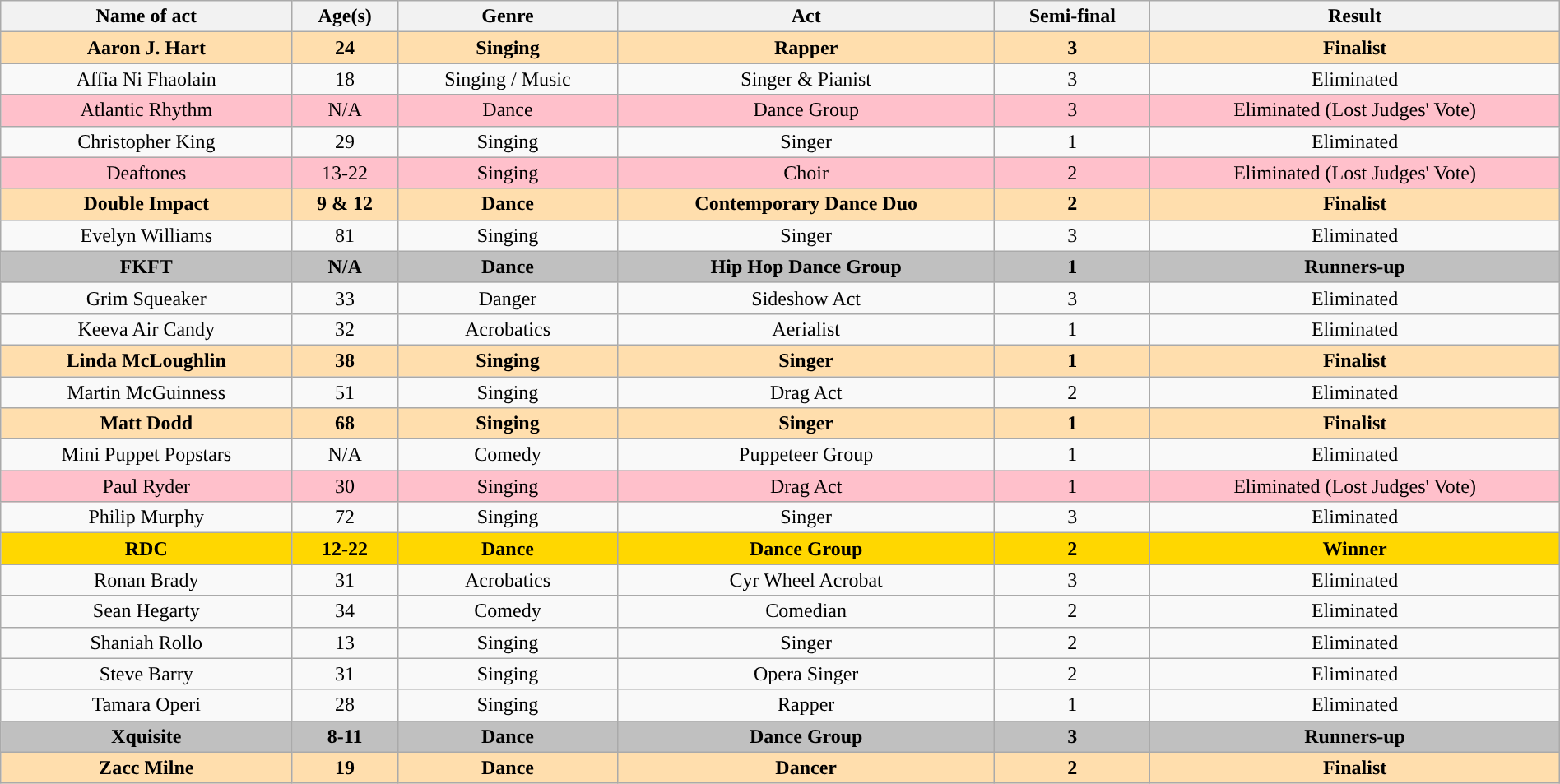<table class="wikitable sortable" style="width:100%; text-align:center;">
<tr>
<th>Name of act</th>
<th data-sort-type="number">Age(s)</th>
<th>Genre</th>
<th>Act</th>
<th>Semi-final</th>
<th>Result</th>
</tr>
<tr style="font-weight:bold;background:navajowhite">
<td>Aaron J. Hart</td>
<td>24</td>
<td>Singing</td>
<td>Rapper</td>
<td>3</td>
<td>Finalist</td>
</tr>
<tr>
<td>Affia Ni Fhaolain</td>
<td>18</td>
<td>Singing / Music</td>
<td>Singer & Pianist</td>
<td>3</td>
<td>Eliminated</td>
</tr>
<tr style="background:pink;">
<td>Atlantic Rhythm</td>
<td>N/A</td>
<td>Dance</td>
<td>Dance Group</td>
<td>3</td>
<td>Eliminated (Lost Judges' Vote)</td>
</tr>
<tr>
<td>Christopher King </td>
<td>29</td>
<td>Singing</td>
<td>Singer</td>
<td>1</td>
<td>Eliminated</td>
</tr>
<tr style="background:pink;">
<td>Deaftones</td>
<td>13-22</td>
<td>Singing</td>
<td>Choir</td>
<td>2</td>
<td>Eliminated (Lost Judges' Vote)</td>
</tr>
<tr style="font-weight:bold;background:navajowhite">
<td>Double Impact</td>
<td>9 & 12</td>
<td>Dance</td>
<td>Contemporary Dance Duo</td>
<td>2</td>
<td>Finalist</td>
</tr>
<tr>
<td>Evelyn Williams </td>
<td>81</td>
<td>Singing</td>
<td>Singer</td>
<td>3</td>
<td>Eliminated</td>
</tr>
<tr style="font-weight:bold;background:silver">
<td>FKFT</td>
<td>N/A</td>
<td>Dance</td>
<td>Hip Hop Dance Group</td>
<td>1</td>
<td>Runners-up</td>
</tr>
<tr>
<td>Grim Squeaker</td>
<td>33</td>
<td>Danger</td>
<td>Sideshow Act</td>
<td>3</td>
<td>Eliminated</td>
</tr>
<tr>
<td>Keeva Air Candy</td>
<td>32</td>
<td>Acrobatics</td>
<td>Aerialist</td>
<td>1</td>
<td>Eliminated</td>
</tr>
<tr style="font-weight:bold;background:navajowhite">
<td>Linda McLoughlin </td>
<td>38</td>
<td>Singing</td>
<td>Singer</td>
<td>1</td>
<td>Finalist</td>
</tr>
<tr>
<td>Martin McGuinness </td>
<td>51</td>
<td>Singing</td>
<td>Drag Act</td>
<td>2</td>
<td>Eliminated</td>
</tr>
<tr style="font-weight:bold;background:navajowhite">
<td>Matt Dodd </td>
<td>68</td>
<td>Singing</td>
<td>Singer</td>
<td>1</td>
<td>Finalist</td>
</tr>
<tr>
<td>Mini Puppet Popstars</td>
<td>N/A</td>
<td>Comedy</td>
<td>Puppeteer Group</td>
<td>1</td>
<td>Eliminated</td>
</tr>
<tr style="background:pink;">
<td>Paul Ryder</td>
<td>30</td>
<td>Singing</td>
<td>Drag Act</td>
<td>1</td>
<td>Eliminated (Lost Judges' Vote)</td>
</tr>
<tr>
<td>Philip Murphy</td>
<td>72</td>
<td>Singing</td>
<td>Singer</td>
<td>3</td>
<td>Eliminated</td>
</tr>
<tr style="font-weight:bold;background:Gold">
<td>RDC</td>
<td>12-22</td>
<td>Dance</td>
<td>Dance Group</td>
<td>2</td>
<td>Winner</td>
</tr>
<tr>
<td>Ronan Brady</td>
<td>31</td>
<td>Acrobatics</td>
<td>Cyr Wheel Acrobat</td>
<td>3</td>
<td>Eliminated</td>
</tr>
<tr>
<td>Sean Hegarty</td>
<td>34</td>
<td>Comedy</td>
<td>Comedian</td>
<td>2</td>
<td>Eliminated</td>
</tr>
<tr>
<td>Shaniah Rollo</td>
<td>13</td>
<td>Singing</td>
<td>Singer</td>
<td>2</td>
<td>Eliminated</td>
</tr>
<tr>
<td>Steve Barry</td>
<td>31</td>
<td>Singing</td>
<td>Opera Singer</td>
<td>2</td>
<td>Eliminated</td>
</tr>
<tr>
<td>Tamara Operi</td>
<td>28</td>
<td>Singing</td>
<td>Rapper</td>
<td>1</td>
<td>Eliminated</td>
</tr>
<tr style="font-weight:bold;background:silver">
<td>Xquisite </td>
<td>8-11</td>
<td>Dance</td>
<td>Dance Group</td>
<td>3</td>
<td>Runners-up</td>
</tr>
<tr style="font-weight:bold;background:navajowhite">
<td>Zacc Milne </td>
<td>19</td>
<td>Dance</td>
<td>Dancer</td>
<td>2</td>
<td>Finalist</td>
</tr>
</table>
